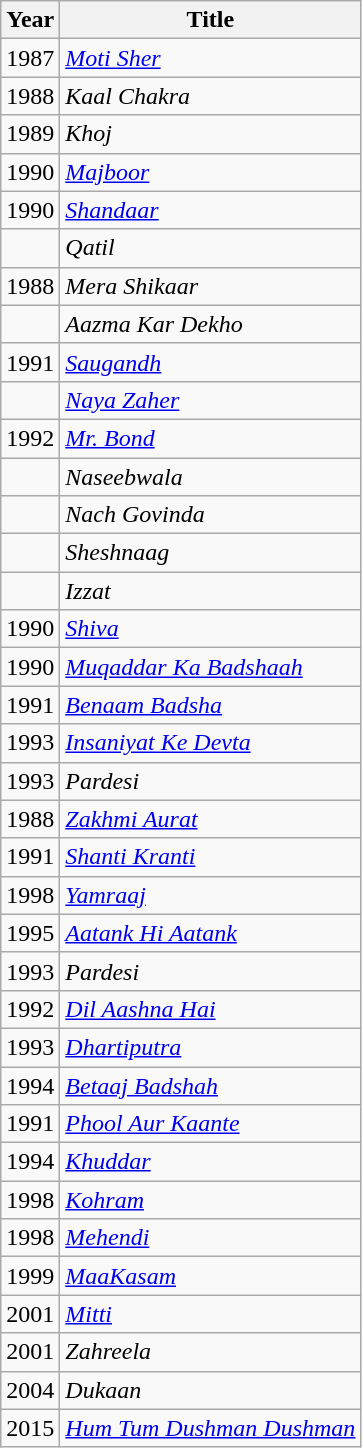<table class="wikitable sortable">
<tr>
<th>Year</th>
<th>Title</th>
</tr>
<tr>
<td>1987</td>
<td><em><a href='#'>Moti Sher</a></em></td>
</tr>
<tr>
<td>1988</td>
<td><em>Kaal Chakra</em></td>
</tr>
<tr>
<td>1989</td>
<td><em>Khoj</em></td>
</tr>
<tr>
<td>1990</td>
<td><em><a href='#'>Majboor</a></em></td>
</tr>
<tr>
<td>1990</td>
<td><em><a href='#'>Shandaar</a></em></td>
</tr>
<tr>
<td></td>
<td><em>Qatil</em></td>
</tr>
<tr>
<td>1988</td>
<td><em>Mera Shikaar</em></td>
</tr>
<tr>
<td></td>
<td><em>Aazma Kar Dekho</em></td>
</tr>
<tr>
<td>1991</td>
<td><em><a href='#'>Saugandh</a></em></td>
</tr>
<tr>
<td></td>
<td><em><a href='#'>Naya Zaher</a></em></td>
</tr>
<tr>
<td>1992</td>
<td><em><a href='#'>Mr. Bond</a></em></td>
</tr>
<tr>
<td></td>
<td><em>Naseebwala</em></td>
</tr>
<tr>
<td></td>
<td><em>Nach Govinda</em></td>
</tr>
<tr>
<td></td>
<td><em>Sheshnaag</em></td>
</tr>
<tr>
<td></td>
<td><em>Izzat</em></td>
</tr>
<tr>
<td>1990</td>
<td><em><a href='#'>Shiva</a></em></td>
</tr>
<tr>
<td>1990</td>
<td><em><a href='#'>Muqaddar Ka Badshaah</a></em></td>
</tr>
<tr>
<td>1991</td>
<td><em><a href='#'>Benaam Badsha</a></em></td>
</tr>
<tr>
<td>1993</td>
<td><em><a href='#'>Insaniyat Ke Devta</a></em></td>
</tr>
<tr>
<td>1993</td>
<td><em>Pardesi</em></td>
</tr>
<tr>
<td>1988</td>
<td><em><a href='#'>Zakhmi Aurat</a></em></td>
</tr>
<tr>
<td>1991</td>
<td><em><a href='#'>Shanti Kranti</a></em></td>
</tr>
<tr>
<td>1998</td>
<td><em><a href='#'>Yamraaj</a></em></td>
</tr>
<tr>
<td>1995</td>
<td><em><a href='#'>Aatank Hi Aatank</a></em></td>
</tr>
<tr>
<td>1993</td>
<td><em>Pardesi</em></td>
</tr>
<tr>
<td>1992</td>
<td><em><a href='#'>Dil Aashna Hai</a></em></td>
</tr>
<tr>
<td>1993</td>
<td><em><a href='#'>Dhartiputra</a></em></td>
</tr>
<tr>
<td>1994</td>
<td><em><a href='#'>Betaaj Badshah</a></em></td>
</tr>
<tr>
<td>1991</td>
<td><em><a href='#'>Phool Aur Kaante</a></em></td>
</tr>
<tr>
<td>1994</td>
<td><em><a href='#'>Khuddar</a></em></td>
</tr>
<tr>
<td>1998</td>
<td><em><a href='#'>Kohram</a></em></td>
</tr>
<tr>
<td>1998</td>
<td><em><a href='#'>Mehendi</a></em></td>
</tr>
<tr>
<td>1999</td>
<td><em><a href='#'>MaaKasam</a></em></td>
</tr>
<tr>
<td>2001</td>
<td><em><a href='#'>Mitti</a></em></td>
</tr>
<tr>
<td>2001</td>
<td><em>Zahreela</em></td>
</tr>
<tr>
<td>2004</td>
<td><em>Dukaan</em></td>
</tr>
<tr>
<td>2015</td>
<td><em><a href='#'>Hum Tum Dushman Dushman</a></em></td>
</tr>
</table>
